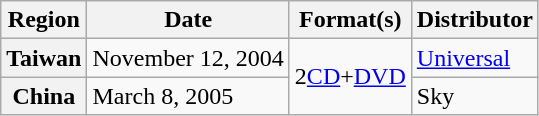<table class="wikitable plainrowheaders">
<tr>
<th>Region</th>
<th>Date</th>
<th>Format(s)</th>
<th>Distributor</th>
</tr>
<tr>
<th scope="row">Taiwan</th>
<td>November 12, 2004</td>
<td rowspan="2">2<a href='#'>CD</a>+<a href='#'>DVD</a></td>
<td><a href='#'>Universal</a></td>
</tr>
<tr>
<th scope="row">China</th>
<td>March 8, 2005</td>
<td>Sky</td>
</tr>
</table>
